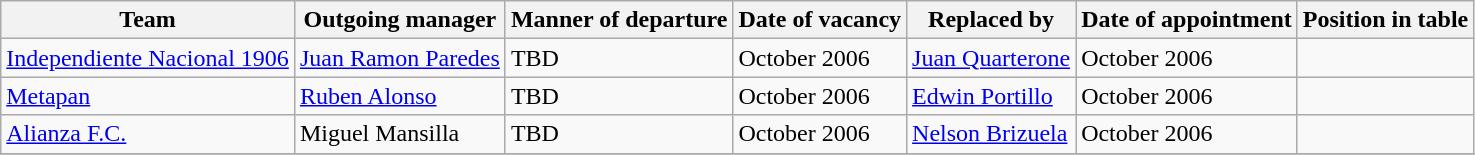<table class="wikitable">
<tr>
<th>Team</th>
<th>Outgoing manager</th>
<th>Manner of departure</th>
<th>Date of vacancy</th>
<th>Replaced by</th>
<th>Date of appointment</th>
<th>Position in table</th>
</tr>
<tr>
<td><a href='#'>Independiente Nacional 1906</a></td>
<td> <a href='#'>Juan Ramon Paredes</a></td>
<td>TBD</td>
<td>October 2006</td>
<td> <a href='#'>Juan Quarterone</a></td>
<td>October 2006</td>
<td></td>
</tr>
<tr>
<td><a href='#'>Metapan</a></td>
<td> <a href='#'>Ruben Alonso</a></td>
<td>TBD</td>
<td>October 2006</td>
<td> <a href='#'>Edwin Portillo</a></td>
<td>October 2006</td>
<td></td>
</tr>
<tr>
<td><a href='#'>Alianza F.C.</a></td>
<td> Miguel Mansilla</td>
<td>TBD</td>
<td>October 2006</td>
<td> <a href='#'>Nelson Brizuela</a></td>
<td>October 2006</td>
<td></td>
</tr>
<tr>
</tr>
</table>
